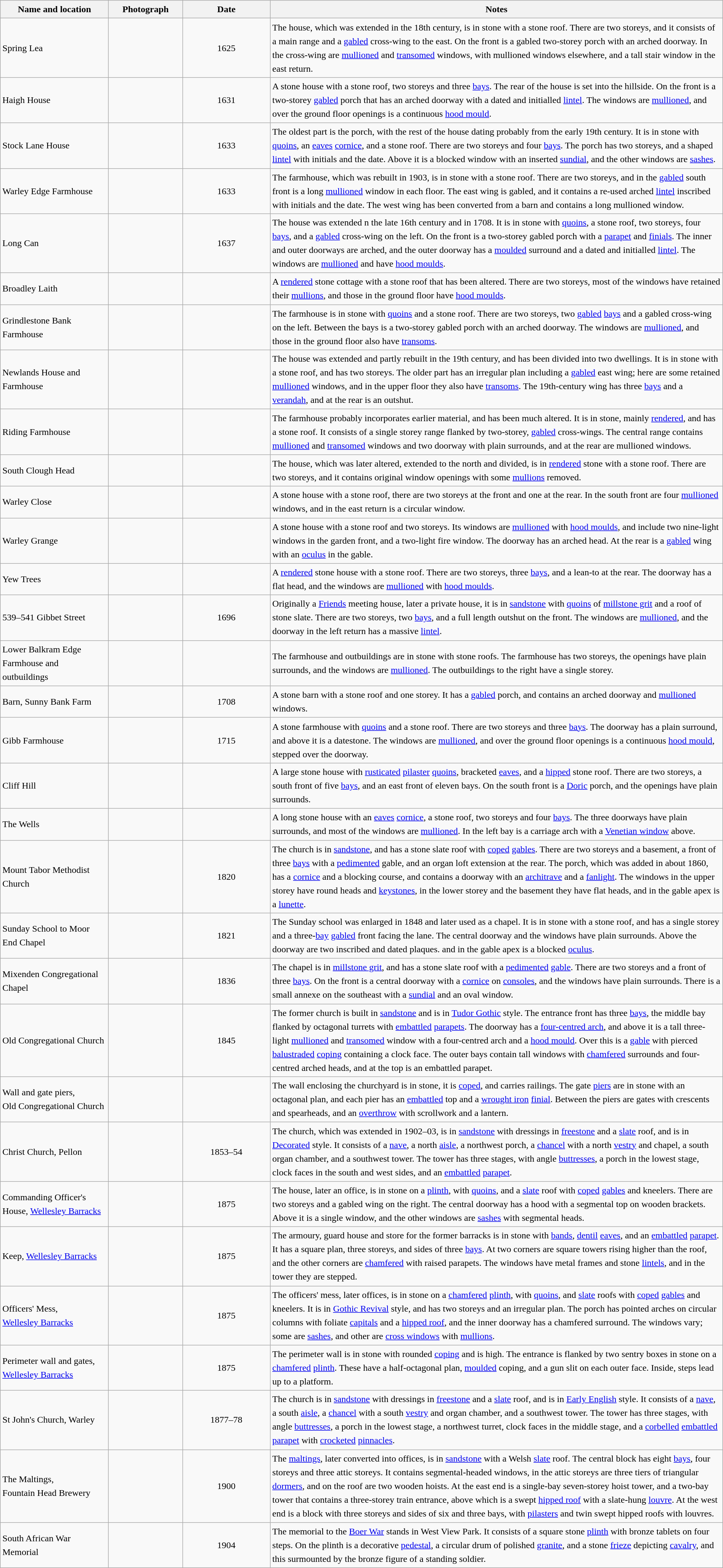<table class="wikitable sortable plainrowheaders" style="width:100%; border:0px; text-align:left; line-height:150%">
<tr>
<th scope="col"  style="width:150px">Name and location</th>
<th scope="col"  style="width:100px" class="unsortable">Photograph</th>
<th scope="col"  style="width:120px">Date</th>
<th scope="col"  style="width:650px" class="unsortable">Notes</th>
</tr>
<tr>
<td>Spring Lea<br><small></small></td>
<td></td>
<td align="center">1625</td>
<td>The house, which was extended in the 18th century, is in stone with a stone roof.  There are two storeys, and it consists of a main range and a <a href='#'>gabled</a> cross-wing to the east.  On the front is a gabled two-storey porch with an arched doorway.  In the cross-wing are <a href='#'>mullioned</a> and <a href='#'>transomed</a> windows, with mullioned windows elsewhere, and a tall stair window in the east return.</td>
</tr>
<tr>
<td>Haigh House<br><small></small></td>
<td></td>
<td align="center">1631</td>
<td>A stone house with a stone roof, two storeys and three <a href='#'>bays</a>.  The rear of the house is set into the hillside.  On the front is a two-storey <a href='#'>gabled</a> porch that has an arched doorway with a dated and initialled <a href='#'>lintel</a>.  The windows are <a href='#'>mullioned</a>, and over the ground floor openings is a continuous <a href='#'>hood mould</a>.</td>
</tr>
<tr>
<td>Stock Lane House<br><small></small></td>
<td></td>
<td align="center">1633</td>
<td>The oldest part is the porch, with the rest of the house dating probably from the early 19th century.  It is in stone with <a href='#'>quoins</a>, an <a href='#'>eaves</a> <a href='#'>cornice</a>, and a stone roof.  There are two storeys and four <a href='#'>bays</a>.  The porch has two storeys, and a shaped <a href='#'>lintel</a> with initials and the date.  Above it is a blocked window with an inserted <a href='#'>sundial</a>, and the other windows are <a href='#'>sashes</a>.</td>
</tr>
<tr>
<td>Warley Edge Farmhouse<br><small></small></td>
<td></td>
<td align="center">1633</td>
<td>The farmhouse, which was rebuilt in 1903, is in stone with a stone roof.  There are two storeys, and in the <a href='#'>gabled</a> south front is a long <a href='#'>mullioned</a> window in each floor.  The east wing is gabled, and it contains a re-used arched <a href='#'>lintel</a> inscribed with initials and the date.  The west wing has been converted from a barn and contains a long mullioned window.</td>
</tr>
<tr>
<td>Long Can<br><small></small></td>
<td></td>
<td align="center">1637</td>
<td>The house was extended n the late 16th century and in 1708.  It is in stone with <a href='#'>quoins</a>, a stone roof, two storeys, four <a href='#'>bays</a>, and a <a href='#'>gabled</a> cross-wing on the left.  On the front is a two-storey gabled porch with a <a href='#'>parapet</a> and <a href='#'>finials</a>.  The inner and outer doorways are arched, and the outer doorway has a <a href='#'>moulded</a> surround and a dated and initialled <a href='#'>lintel</a>.  The windows are <a href='#'>mullioned</a> and have <a href='#'>hood moulds</a>.</td>
</tr>
<tr>
<td>Broadley Laith<br><small></small></td>
<td></td>
<td align="center"></td>
<td>A <a href='#'>rendered</a> stone cottage with a stone roof that has been altered.  There are two storeys, most of the windows have retained their <a href='#'>mullions</a>, and those in the ground floor have <a href='#'>hood moulds</a>.</td>
</tr>
<tr>
<td>Grindlestone Bank Farmhouse<br><small></small></td>
<td></td>
<td align="center"></td>
<td>The farmhouse is in stone with <a href='#'>quoins</a> and a stone roof.  There are two storeys, two <a href='#'>gabled</a> <a href='#'>bays</a> and a gabled cross-wing on the left.  Between the bays is a two-storey gabled porch with an arched doorway.  The windows are <a href='#'>mullioned</a>, and those in the ground floor also have <a href='#'>transoms</a>.</td>
</tr>
<tr>
<td>Newlands House and Farmhouse<br><small></small></td>
<td></td>
<td align="center"></td>
<td>The house was extended and partly rebuilt in the 19th century, and has been divided into two dwellings.  It is in stone with a stone roof, and has two storeys.  The older part has an irregular plan including a <a href='#'>gabled</a> east wing; here are some retained <a href='#'>mullioned</a> windows, and in the upper floor they also have <a href='#'>transoms</a>.  The 19th-century wing has three <a href='#'>bays</a> and a <a href='#'>verandah</a>, and at the rear is an outshut.</td>
</tr>
<tr>
<td>Riding Farmhouse<br><small></small></td>
<td></td>
<td align="center"></td>
<td>The farmhouse probably incorporates earlier material, and has been much altered.  It is in stone, mainly <a href='#'>rendered</a>, and has a stone roof.  It consists of a single storey range flanked by two-storey, <a href='#'>gabled</a> cross-wings.  The central range contains <a href='#'>mullioned</a> and <a href='#'>transomed</a> windows and two doorway with plain surrounds, and at the rear are mullioned windows.</td>
</tr>
<tr>
<td>South Clough Head<br><small></small></td>
<td></td>
<td align="center"></td>
<td>The house, which was later altered, extended to the north and divided, is in <a href='#'>rendered</a> stone with a stone roof.  There are two storeys, and it contains original window openings with some <a href='#'>mullions</a> removed.</td>
</tr>
<tr>
<td>Warley Close<br><small></small></td>
<td></td>
<td align="center"></td>
<td>A stone house with a stone roof, there are two storeys at the front and one at the rear.  In the south front are four <a href='#'>mullioned</a> windows, and in the east return is a circular window.</td>
</tr>
<tr>
<td>Warley Grange<br><small></small></td>
<td></td>
<td align="center"></td>
<td>A stone house with a stone roof and two storeys.  Its windows are <a href='#'>mullioned</a> with <a href='#'>hood moulds</a>, and include two nine-light windows in the garden front, and a two-light fire window.  The doorway has an arched head. At the rear is a <a href='#'>gabled</a> wing with an <a href='#'>oculus</a> in the gable.</td>
</tr>
<tr>
<td>Yew Trees<br><small></small></td>
<td></td>
<td align="center"></td>
<td>A <a href='#'>rendered</a> stone house with a stone roof.  There are two storeys, three <a href='#'>bays</a>, and a lean-to at the rear.  The doorway has a flat head, and the windows are <a href='#'>mullioned</a> with <a href='#'>hood moulds</a>.</td>
</tr>
<tr>
<td>539–541 Gibbet Street<br><small></small></td>
<td></td>
<td align="center">1696</td>
<td>Originally a <a href='#'>Friends</a> meeting house, later a private house, it is in <a href='#'>sandstone</a> with <a href='#'>quoins</a> of <a href='#'>millstone grit</a> and a roof of stone slate.  There are two storeys, two <a href='#'>bays</a>, and a full length outshut on the front.  The windows are <a href='#'>mullioned</a>, and the doorway in the left return has a massive <a href='#'>lintel</a>.</td>
</tr>
<tr>
<td>Lower Balkram Edge Farmhouse and outbuildings<br><small></small></td>
<td></td>
<td align="center"></td>
<td>The farmhouse and outbuildings are in stone with stone roofs.  The farmhouse has two storeys, the openings have plain surrounds, and the windows are <a href='#'>mullioned</a>.  The outbuildings to the right have a single storey.</td>
</tr>
<tr>
<td>Barn, Sunny Bank Farm<br><small></small></td>
<td></td>
<td align="center">1708</td>
<td>A stone barn with a stone roof and one storey.  It has a <a href='#'>gabled</a> porch, and contains an arched doorway and <a href='#'>mullioned</a> windows.</td>
</tr>
<tr>
<td>Gibb Farmhouse<br><small></small></td>
<td></td>
<td align="center">1715</td>
<td>A stone farmhouse with <a href='#'>quoins</a> and a stone roof.  There are two storeys and three <a href='#'>bays</a>.  The doorway has a plain surround, and above it is a datestone.  The windows are <a href='#'>mullioned</a>, and over the ground floor openings is a continuous <a href='#'>hood mould</a>, stepped over the doorway.</td>
</tr>
<tr>
<td>Cliff Hill<br><small></small></td>
<td></td>
<td align="center"></td>
<td>A large stone house with <a href='#'>rusticated</a> <a href='#'>pilaster</a> <a href='#'>quoins</a>, bracketed <a href='#'>eaves</a>, and a <a href='#'>hipped</a> stone roof.  There are two storeys, a south front of five <a href='#'>bays</a>, and an east front of eleven bays.  On the south front is a <a href='#'>Doric</a> porch, and the openings have plain surrounds.</td>
</tr>
<tr>
<td>The Wells<br><small></small></td>
<td></td>
<td align="center"></td>
<td>A long stone house with an <a href='#'>eaves</a> <a href='#'>cornice</a>, a stone roof, two storeys and four <a href='#'>bays</a>.  The three doorways have plain surrounds, and most of the windows are <a href='#'>mullioned</a>.  In the left bay is a carriage arch with a <a href='#'>Venetian window</a> above.</td>
</tr>
<tr>
<td>Mount Tabor Methodist Church<br><small></small></td>
<td></td>
<td align="center">1820</td>
<td>The church is in <a href='#'>sandstone</a>, and has a stone slate roof with <a href='#'>coped</a> <a href='#'>gables</a>.  There are two storeys and a basement, a front of three <a href='#'>bays</a> with a <a href='#'>pedimented</a> gable, and an organ loft extension at the rear.  The porch, which was added in about 1860, has a <a href='#'>cornice</a> and a blocking course, and contains a doorway with an <a href='#'>architrave</a> and a <a href='#'>fanlight</a>.  The windows in the upper storey have round heads and <a href='#'>keystones</a>, in the lower storey and the basement they have flat heads, and in the gable apex is a <a href='#'>lunette</a>.</td>
</tr>
<tr>
<td>Sunday School to Moor End Chapel<br><small></small></td>
<td></td>
<td align="center">1821</td>
<td>The Sunday school was enlarged in 1848 and later used as a chapel.  It is in stone with a stone roof, and has a single storey and a three-<a href='#'>bay</a> <a href='#'>gabled</a> front facing the lane.  The central doorway and the windows have plain surrounds.  Above the doorway are two inscribed and dated plaques. and in the gable apex is a blocked <a href='#'>oculus</a>.</td>
</tr>
<tr>
<td>Mixenden Congregational Chapel<br><small></small></td>
<td></td>
<td align="center">1836</td>
<td>The chapel is in <a href='#'>millstone grit</a>, and has a stone slate roof with a <a href='#'>pedimented</a> <a href='#'>gable</a>.  There are two storeys and a front of three <a href='#'>bays</a>.  On the front is a central doorway with a <a href='#'>cornice</a> on <a href='#'>consoles</a>, and the windows have plain surrounds.  There is a small annexe on the southeast with a <a href='#'>sundial</a> and an oval window.</td>
</tr>
<tr>
<td>Old Congregational Church<br><small></small></td>
<td></td>
<td align="center">1845</td>
<td>The former church is built in <a href='#'>sandstone</a> and is in <a href='#'>Tudor Gothic</a> style.  The entrance front has three <a href='#'>bays</a>, the middle bay flanked by octagonal turrets with <a href='#'>embattled</a> <a href='#'>parapets</a>.  The doorway has a <a href='#'>four-centred arch</a>, and above it is a tall three-light <a href='#'>mullioned</a> and <a href='#'>transomed</a> window with a four-centred arch and a <a href='#'>hood mould</a>.  Over this is a <a href='#'>gable</a> with pierced <a href='#'>balustraded</a> <a href='#'>coping</a> containing a clock face.  The outer bays contain tall windows with <a href='#'>chamfered</a> surrounds and four-centred arched heads, and at the top is an embattled parapet.</td>
</tr>
<tr>
<td>Wall and gate piers,<br>Old Congregational Church<br><small></small></td>
<td></td>
<td align="center"></td>
<td>The wall enclosing the churchyard is in stone, it is <a href='#'>coped</a>, and carries railings.  The gate <a href='#'>piers</a> are in stone with an octagonal plan, and each pier has an <a href='#'>embattled</a> top and a <a href='#'>wrought iron</a> <a href='#'>finial</a>.  Between the piers are gates with crescents and spearheads, and an <a href='#'>overthrow</a> with scrollwork and a lantern.</td>
</tr>
<tr>
<td>Christ Church, Pellon<br><small></small></td>
<td></td>
<td align="center">1853–54</td>
<td>The church, which was extended in 1902–03, is in <a href='#'>sandstone</a> with dressings in <a href='#'>freestone</a> and a <a href='#'>slate</a> roof, and is in <a href='#'>Decorated</a> style.  It consists of a <a href='#'>nave</a>, a north <a href='#'>aisle</a>, a northwest porch, a <a href='#'>chancel</a> with a north <a href='#'>vestry</a> and chapel, a south organ chamber, and a southwest tower.  The tower has three stages, with angle <a href='#'>buttresses</a>, a porch in the lowest stage, clock faces in the south and west sides, and an <a href='#'>embattled</a> <a href='#'>parapet</a>.</td>
</tr>
<tr>
<td>Commanding Officer's House, <a href='#'>Wellesley Barracks</a><br><small></small></td>
<td></td>
<td align="center">1875</td>
<td>The house, later an office, is in stone on a <a href='#'>plinth</a>, with <a href='#'>quoins</a>, and a <a href='#'>slate</a> roof with <a href='#'>coped</a> <a href='#'>gables</a> and kneelers.  There are two storeys and a gabled wing on the right.  The central doorway has a hood with a segmental top on wooden brackets.  Above it is a single window, and the other windows are <a href='#'>sashes</a> with segmental heads.</td>
</tr>
<tr>
<td>Keep, <a href='#'>Wellesley Barracks</a><br><small></small></td>
<td></td>
<td align="center">1875</td>
<td>The armoury, guard house and store for the former barracks is in stone with <a href='#'>bands</a>, <a href='#'>dentil</a> <a href='#'>eaves</a>, and an <a href='#'>embattled</a> <a href='#'>parapet</a>.  It has a square plan, three storeys, and sides of three <a href='#'>bays</a>.  At two corners are square towers rising higher than the roof, and the other corners are <a href='#'>chamfered</a> with raised parapets.  The windows have metal frames and stone <a href='#'>lintels</a>, and in the tower they are stepped.</td>
</tr>
<tr>
<td>Officers' Mess,<br><a href='#'>Wellesley Barracks</a><br><small></small></td>
<td></td>
<td align="center">1875</td>
<td>The officers' mess, later offices, is in stone on a <a href='#'>chamfered</a> <a href='#'>plinth</a>, with <a href='#'>quoins</a>, and <a href='#'>slate</a> roofs with <a href='#'>coped</a> <a href='#'>gables</a> and kneelers.  It is in <a href='#'>Gothic Revival</a> style, and has two storeys and an irregular plan.  The porch has pointed arches on circular columns with foliate <a href='#'>capitals</a> and a <a href='#'>hipped roof</a>, and the inner doorway has a chamfered surround.  The windows vary; some are <a href='#'>sashes</a>, and other are <a href='#'>cross windows</a> with <a href='#'>mullions</a>.</td>
</tr>
<tr>
<td>Perimeter wall and gates,<br><a href='#'>Wellesley Barracks</a><br><small></small></td>
<td></td>
<td align="center">1875</td>
<td>The perimeter wall is in stone with rounded <a href='#'>coping</a> and is  high.  The entrance is flanked by two sentry boxes in stone on a <a href='#'>chamfered</a> <a href='#'>plinth</a>.  These have a half-octagonal plan, <a href='#'>moulded</a> coping, and a gun slit on each outer face.  Inside, steps lead up to a platform.</td>
</tr>
<tr>
<td>St John's Church, Warley<br><small></small></td>
<td></td>
<td align="center">1877–78</td>
<td>The church is in <a href='#'>sandstone</a> with dressings in <a href='#'>freestone</a> and a <a href='#'>slate</a> roof, and is in <a href='#'>Early English</a> style.  It consists of a <a href='#'>nave</a>, a south <a href='#'>aisle</a>, a <a href='#'>chancel</a> with a south <a href='#'>vestry</a> and organ chamber, and a southwest tower.  The tower has three stages, with angle <a href='#'>buttresses</a>, a porch in the lowest stage, a northwest turret, clock faces in the middle stage, and a <a href='#'>corbelled</a> <a href='#'>embattled</a> <a href='#'>parapet</a> with <a href='#'>crocketed</a> <a href='#'>pinnacles</a>.</td>
</tr>
<tr>
<td>The Maltings,<br>Fountain Head Brewery<br><small></small></td>
<td></td>
<td align="center">1900</td>
<td>The <a href='#'>maltings</a>, later converted into offices, is in <a href='#'>sandstone</a> with a Welsh <a href='#'>slate</a> roof.  The central block has eight <a href='#'>bays</a>, four storeys and three attic storeys.  It contains segmental-headed windows, in the attic storeys are three tiers of triangular <a href='#'>dormers</a>, and on the roof are two wooden hoists.  At the east end is a single-bay seven-storey hoist tower, and a two-bay tower that contains a three-storey train entrance, above which is a swept <a href='#'>hipped roof</a> with a slate-hung <a href='#'>louvre</a>.  At the west end is a block with three storeys and sides of six and three bays, with <a href='#'>pilasters</a> and twin swept hipped roofs with louvres.</td>
</tr>
<tr>
<td>South African War Memorial<br><small></small></td>
<td></td>
<td align="center">1904</td>
<td>The memorial to the <a href='#'>Boer War</a> stands in West View Park.  It consists of a square stone <a href='#'>plinth</a> with bronze tablets on four steps.  On the plinth is a decorative <a href='#'>pedestal</a>, a circular drum of polished <a href='#'>granite</a>, and a stone <a href='#'>frieze</a> depicting <a href='#'>cavalry</a>, and this surmounted by the bronze figure of a standing soldier.</td>
</tr>
<tr>
</tr>
</table>
